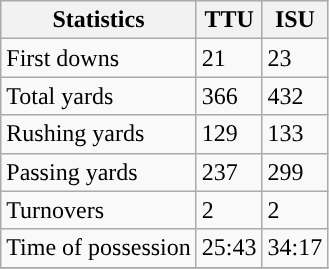<table class="wikitable" style="float: left;">
<tr>
<th>Statistics</th>
<th>TTU</th>
<th>ISU</th>
</tr>
<tr>
<td>First downs</td>
<td>21</td>
<td>23</td>
</tr>
<tr>
<td>Total yards</td>
<td>366</td>
<td>432</td>
</tr>
<tr>
<td>Rushing yards</td>
<td>129</td>
<td>133</td>
</tr>
<tr>
<td>Passing yards</td>
<td>237</td>
<td>299</td>
</tr>
<tr>
<td>Turnovers</td>
<td>2</td>
<td>2</td>
</tr>
<tr>
<td>Time of possession</td>
<td>25:43</td>
<td>34:17</td>
</tr>
<tr>
</tr>
</table>
